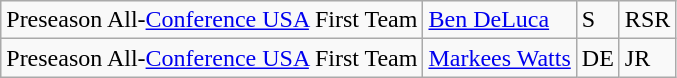<table class="wikitable">
<tr>
<td>Preseason All-<a href='#'>Conference USA</a> First Team</td>
<td><a href='#'>Ben DeLuca</a></td>
<td>S</td>
<td>RSR</td>
</tr>
<tr>
<td>Preseason All-<a href='#'>Conference USA</a> First Team</td>
<td><a href='#'>Markees Watts</a></td>
<td>DE</td>
<td>JR</td>
</tr>
</table>
